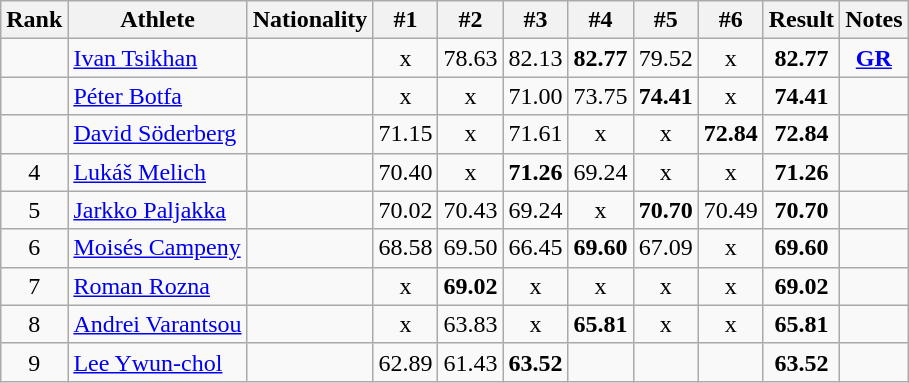<table class="wikitable sortable" style="text-align:center">
<tr>
<th>Rank</th>
<th>Athlete</th>
<th>Nationality</th>
<th>#1</th>
<th>#2</th>
<th>#3</th>
<th>#4</th>
<th>#5</th>
<th>#6</th>
<th>Result</th>
<th>Notes</th>
</tr>
<tr>
<td></td>
<td align=left><a href='#'>Ivan Tsikhan</a></td>
<td align=left></td>
<td>x</td>
<td>78.63</td>
<td>82.13</td>
<td><strong>82.77</strong></td>
<td>79.52</td>
<td>x</td>
<td><strong>82.77</strong></td>
<td><strong><a href='#'>GR</a></strong></td>
</tr>
<tr>
<td></td>
<td align=left><a href='#'>Péter Botfa</a></td>
<td align=left></td>
<td>x</td>
<td>x</td>
<td>71.00</td>
<td>73.75</td>
<td><strong>74.41</strong></td>
<td>x</td>
<td><strong>74.41</strong></td>
<td></td>
</tr>
<tr>
<td></td>
<td align=left><a href='#'>David Söderberg</a></td>
<td align=left></td>
<td>71.15</td>
<td>x</td>
<td>71.61</td>
<td>x</td>
<td>x</td>
<td><strong>72.84</strong></td>
<td><strong>72.84</strong></td>
<td></td>
</tr>
<tr>
<td>4</td>
<td align=left><a href='#'>Lukáš Melich</a></td>
<td align=left></td>
<td>70.40</td>
<td>x</td>
<td><strong>71.26</strong></td>
<td>69.24</td>
<td>x</td>
<td>x</td>
<td><strong>71.26</strong></td>
<td></td>
</tr>
<tr>
<td>5</td>
<td align=left><a href='#'>Jarkko Paljakka</a></td>
<td align=left></td>
<td>70.02</td>
<td>70.43</td>
<td>69.24</td>
<td>x</td>
<td><strong>70.70</strong></td>
<td>70.49</td>
<td><strong>70.70</strong></td>
<td></td>
</tr>
<tr>
<td>6</td>
<td align=left><a href='#'>Moisés Campeny</a></td>
<td align=left></td>
<td>68.58</td>
<td>69.50</td>
<td>66.45</td>
<td><strong>69.60</strong></td>
<td>67.09</td>
<td>x</td>
<td><strong>69.60</strong></td>
<td></td>
</tr>
<tr>
<td>7</td>
<td align=left><a href='#'>Roman Rozna</a></td>
<td align=left></td>
<td>x</td>
<td><strong>69.02</strong></td>
<td>x</td>
<td>x</td>
<td>x</td>
<td>x</td>
<td><strong>69.02</strong></td>
<td></td>
</tr>
<tr>
<td>8</td>
<td align=left><a href='#'>Andrei Varantsou</a></td>
<td align=left></td>
<td>x</td>
<td>63.83</td>
<td>x</td>
<td><strong>65.81</strong></td>
<td>x</td>
<td>x</td>
<td><strong>65.81</strong></td>
<td></td>
</tr>
<tr>
<td>9</td>
<td align=left><a href='#'>Lee Ywun-chol</a></td>
<td align=left></td>
<td>62.89</td>
<td>61.43</td>
<td><strong>63.52</strong></td>
<td></td>
<td></td>
<td></td>
<td><strong>63.52</strong></td>
<td></td>
</tr>
</table>
